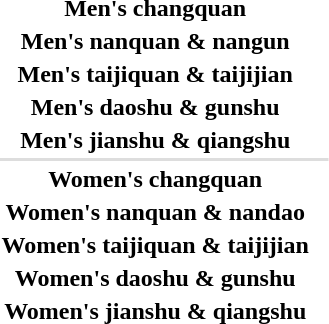<table>
<tr>
<th scope="row">Men's changquan</th>
<td></td>
<td></td>
<td></td>
</tr>
<tr>
<th scope="row">Men's nanquan & nangun</th>
<td></td>
<td></td>
<td></td>
</tr>
<tr>
<th scope="row">Men's taijiquan & taijijian</th>
<td></td>
<td></td>
<td></td>
</tr>
<tr>
<th scope="row">Men's daoshu & gunshu</th>
<td></td>
<td></td>
<td></td>
</tr>
<tr>
<th scope="row">Men's jianshu & qiangshu</th>
<td></td>
<td></td>
<td></td>
</tr>
<tr bgcolor=#DDDDDD>
<td colspan=4></td>
</tr>
<tr>
<th scope="row">Women's changquan</th>
<td></td>
<td></td>
<td></td>
</tr>
<tr>
<th scope="row">Women's nanquan & nandao</th>
<td></td>
<td></td>
<td></td>
</tr>
<tr>
<th scope="row">Women's taijiquan & taijijian</th>
<td></td>
<td></td>
<td></td>
</tr>
<tr>
<th scope="row">Women's daoshu & gunshu</th>
<td></td>
<td></td>
<td></td>
</tr>
<tr>
<th scope="row">Women's jianshu & qiangshu</th>
<td></td>
<td></td>
<td></td>
</tr>
</table>
